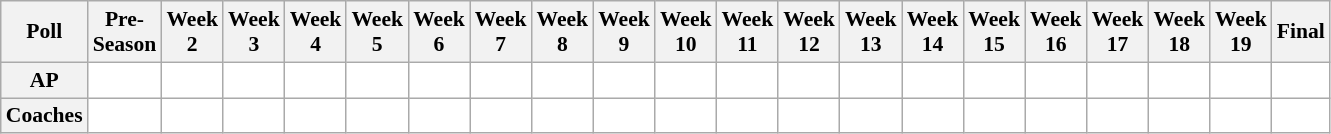<table class="wikitable" style="white-space:nowrap;font-size:90%">
<tr>
<th>Poll</th>
<th>Pre-<br>Season</th>
<th>Week<br>2</th>
<th>Week<br>3</th>
<th>Week<br>4</th>
<th>Week<br>5</th>
<th>Week<br>6</th>
<th>Week<br>7</th>
<th>Week<br>8</th>
<th>Week<br>9</th>
<th>Week<br>10</th>
<th>Week<br>11</th>
<th>Week<br>12</th>
<th>Week<br>13</th>
<th>Week<br>14</th>
<th>Week<br>15</th>
<th>Week<br>16</th>
<th>Week<br>17</th>
<th>Week<br>18</th>
<th>Week<br>19</th>
<th>Final</th>
</tr>
<tr style="text-align:center;">
<th>AP</th>
<td style="background:#FFF;"></td>
<td style="background:#FFF;"></td>
<td style="background:#FFF;"></td>
<td style="background:#FFF;"></td>
<td style="background:#FFF;"></td>
<td style="background:#FFF;"></td>
<td style="background:#FFF;"></td>
<td style="background:#FFF;"></td>
<td style="background:#FFF;"></td>
<td style="background:#FFF;"></td>
<td style="background:#FFF;"></td>
<td style="background:#FFF;"></td>
<td style="background:#FFF;"></td>
<td style="background:#FFF;"></td>
<td style="background:#FFF;"></td>
<td style="background:#FFF;"></td>
<td style="background:#FFF;"></td>
<td style="background:#FFF;"></td>
<td style="background:#FFF;"></td>
<td style="background:#FFF;"></td>
</tr>
<tr style="text-align:center;">
<th>Coaches</th>
<td style="background:#FFF;"></td>
<td style="background:#FFF;"></td>
<td style="background:#FFF;"></td>
<td style="background:#FFF;"></td>
<td style="background:#FFF;"></td>
<td style="background:#FFF;"></td>
<td style="background:#FFF;"></td>
<td style="background:#FFF;"></td>
<td style="background:#FFF;"></td>
<td style="background:#FFF;"></td>
<td style="background:#FFF;"></td>
<td style="background:#FFF;"></td>
<td style="background:#FFF;"></td>
<td style="background:#FFF;"></td>
<td style="background:#FFF;"></td>
<td style="background:#FFF;"></td>
<td style="background:#FFF;"></td>
<td style="background:#FFF;"></td>
<td style="background:#FFF;"></td>
<td style="background:#FFF;"></td>
</tr>
</table>
